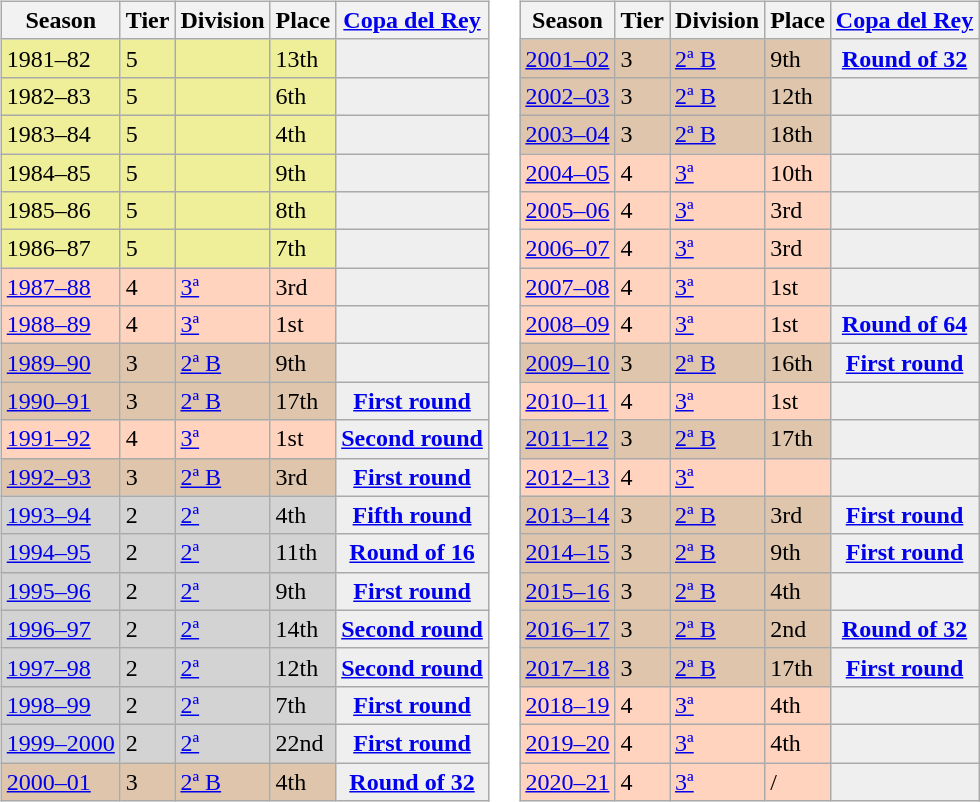<table>
<tr>
<td valign="top" width=0%><br><table class="wikitable">
<tr style="background:#f0f6fa;">
<th>Season</th>
<th>Tier</th>
<th>Division</th>
<th>Place</th>
<th><a href='#'>Copa del Rey</a></th>
</tr>
<tr>
<td style="background:#EFEF99;">1981–82</td>
<td style="background:#EFEF99;">5</td>
<td style="background:#EFEF99;"></td>
<td style="background:#EFEF99;">13th</td>
<th style="background:#efefef;"></th>
</tr>
<tr>
<td style="background:#EFEF99;">1982–83</td>
<td style="background:#EFEF99;">5</td>
<td style="background:#EFEF99;"></td>
<td style="background:#EFEF99;">6th</td>
<th style="background:#efefef;"></th>
</tr>
<tr>
<td style="background:#EFEF99;">1983–84</td>
<td style="background:#EFEF99;">5</td>
<td style="background:#EFEF99;"></td>
<td style="background:#EFEF99;">4th</td>
<th style="background:#efefef;"></th>
</tr>
<tr>
<td style="background:#EFEF99;">1984–85</td>
<td style="background:#EFEF99;">5</td>
<td style="background:#EFEF99;"></td>
<td style="background:#EFEF99;">9th</td>
<th style="background:#efefef;"></th>
</tr>
<tr>
<td style="background:#EFEF99;">1985–86</td>
<td style="background:#EFEF99;">5</td>
<td style="background:#EFEF99;"></td>
<td style="background:#EFEF99;">8th</td>
<th style="background:#efefef;"></th>
</tr>
<tr>
<td style="background:#EFEF99;">1986–87</td>
<td style="background:#EFEF99;">5</td>
<td style="background:#EFEF99;"></td>
<td style="background:#EFEF99;">7th</td>
<th style="background:#efefef;"></th>
</tr>
<tr>
<td style="background:#FFD3BD;"><a href='#'>1987–88</a></td>
<td style="background:#FFD3BD;">4</td>
<td style="background:#FFD3BD;"><a href='#'>3ª</a></td>
<td style="background:#FFD3BD;">3rd</td>
<th style="background:#efefef;"></th>
</tr>
<tr>
<td style="background:#FFD3BD;"><a href='#'>1988–89</a></td>
<td style="background:#FFD3BD;">4</td>
<td style="background:#FFD3BD;"><a href='#'>3ª</a></td>
<td style="background:#FFD3BD;">1st</td>
<th style="background:#efefef;"></th>
</tr>
<tr>
<td style="background:#DEC5AB;"><a href='#'>1989–90</a></td>
<td style="background:#DEC5AB;">3</td>
<td style="background:#DEC5AB;"><a href='#'>2ª B</a></td>
<td style="background:#DEC5AB;">9th</td>
<th style="background:#efefef;"></th>
</tr>
<tr>
<td style="background:#DEC5AB;"><a href='#'>1990–91</a></td>
<td style="background:#DEC5AB;">3</td>
<td style="background:#DEC5AB;"><a href='#'>2ª B</a></td>
<td style="background:#DEC5AB;">17th</td>
<th style="background:#efefef;"><a href='#'>First round</a></th>
</tr>
<tr>
<td style="background:#FFD3BD;"><a href='#'>1991–92</a></td>
<td style="background:#FFD3BD;">4</td>
<td style="background:#FFD3BD;"><a href='#'>3ª</a></td>
<td style="background:#FFD3BD;">1st</td>
<th style="background:#efefef;"><a href='#'>Second round</a></th>
</tr>
<tr>
<td style="background:#DEC5AB;"><a href='#'>1992–93</a></td>
<td style="background:#DEC5AB;">3</td>
<td style="background:#DEC5AB;"><a href='#'>2ª B</a></td>
<td style="background:#DEC5AB;">3rd</td>
<th style="background:#efefef;"><a href='#'>First round</a></th>
</tr>
<tr>
<td style="background:#D3D3D3;"><a href='#'>1993–94</a></td>
<td style="background:#D3D3D3;">2</td>
<td style="background:#D3D3D3;"><a href='#'>2ª</a></td>
<td style="background:#D3D3D3;">4th</td>
<th style="background:#efefef;"><a href='#'>Fifth round</a></th>
</tr>
<tr>
<td style="background:#D3D3D3;"><a href='#'>1994–95</a></td>
<td style="background:#D3D3D3;">2</td>
<td style="background:#D3D3D3;"><a href='#'>2ª</a></td>
<td style="background:#D3D3D3;">11th</td>
<th style="background:#efefef;"><a href='#'>Round of 16</a></th>
</tr>
<tr>
<td style="background:#D3D3D3;"><a href='#'>1995–96</a></td>
<td style="background:#D3D3D3;">2</td>
<td style="background:#D3D3D3;"><a href='#'>2ª</a></td>
<td style="background:#D3D3D3;">9th</td>
<th style="background:#efefef;"><a href='#'>First round</a></th>
</tr>
<tr>
<td style="background:#D3D3D3;"><a href='#'>1996–97</a></td>
<td style="background:#D3D3D3;">2</td>
<td style="background:#D3D3D3;"><a href='#'>2ª</a></td>
<td style="background:#D3D3D3;">14th</td>
<th style="background:#efefef;"><a href='#'>Second round</a></th>
</tr>
<tr>
<td style="background:#D3D3D3;"><a href='#'>1997–98</a></td>
<td style="background:#D3D3D3;">2</td>
<td style="background:#D3D3D3;"><a href='#'>2ª</a></td>
<td style="background:#D3D3D3;">12th</td>
<th style="background:#efefef;"><a href='#'>Second round</a></th>
</tr>
<tr>
<td style="background:#D3D3D3;"><a href='#'>1998–99</a></td>
<td style="background:#D3D3D3;">2</td>
<td style="background:#D3D3D3;"><a href='#'>2ª</a></td>
<td style="background:#D3D3D3;">7th</td>
<th style="background:#efefef;"><a href='#'>First round</a></th>
</tr>
<tr>
<td style="background:#D3D3D3;"><a href='#'>1999–2000</a></td>
<td style="background:#D3D3D3;">2</td>
<td style="background:#D3D3D3;"><a href='#'>2ª</a></td>
<td style="background:#D3D3D3;">22nd</td>
<th style="background:#efefef;"><a href='#'>First round</a></th>
</tr>
<tr>
<td style="background:#DEC5AB;"><a href='#'>2000–01</a></td>
<td style="background:#DEC5AB;">3</td>
<td style="background:#DEC5AB;"><a href='#'>2ª B</a></td>
<td style="background:#DEC5AB;">4th</td>
<th style="background:#efefef;"><a href='#'>Round of 32</a></th>
</tr>
</table>
</td>
<td valign="top" width=0%><br><table class="wikitable">
<tr style="background:#f0f6fa;">
<th>Season</th>
<th>Tier</th>
<th>Division</th>
<th>Place</th>
<th><a href='#'>Copa del Rey</a></th>
</tr>
<tr>
<td style="background:#DEC5AB;"><a href='#'>2001–02</a></td>
<td style="background:#DEC5AB;">3</td>
<td style="background:#DEC5AB;"><a href='#'>2ª B</a></td>
<td style="background:#DEC5AB;">9th</td>
<th style="background:#efefef;"><a href='#'>Round of 32</a></th>
</tr>
<tr>
<td style="background:#DEC5AB;"><a href='#'>2002–03</a></td>
<td style="background:#DEC5AB;">3</td>
<td style="background:#DEC5AB;"><a href='#'>2ª B</a></td>
<td style="background:#DEC5AB;">12th</td>
<th style="background:#efefef;"></th>
</tr>
<tr>
<td style="background:#DEC5AB;"><a href='#'>2003–04</a></td>
<td style="background:#DEC5AB;">3</td>
<td style="background:#DEC5AB;"><a href='#'>2ª B</a></td>
<td style="background:#DEC5AB;">18th</td>
<th style="background:#efefef;"></th>
</tr>
<tr>
<td style="background:#FFD3BD;"><a href='#'>2004–05</a></td>
<td style="background:#FFD3BD;">4</td>
<td style="background:#FFD3BD;"><a href='#'>3ª</a></td>
<td style="background:#FFD3BD;">10th</td>
<th style="background:#efefef;"></th>
</tr>
<tr>
<td style="background:#FFD3BD;"><a href='#'>2005–06</a></td>
<td style="background:#FFD3BD;">4</td>
<td style="background:#FFD3BD;"><a href='#'>3ª</a></td>
<td style="background:#FFD3BD;">3rd</td>
<th style="background:#efefef;"></th>
</tr>
<tr>
<td style="background:#FFD3BD;"><a href='#'>2006–07</a></td>
<td style="background:#FFD3BD;">4</td>
<td style="background:#FFD3BD;"><a href='#'>3ª</a></td>
<td style="background:#FFD3BD;">3rd</td>
<th style="background:#efefef;"></th>
</tr>
<tr>
<td style="background:#FFD3BD;"><a href='#'>2007–08</a></td>
<td style="background:#FFD3BD;">4</td>
<td style="background:#FFD3BD;"><a href='#'>3ª</a></td>
<td style="background:#FFD3BD;">1st</td>
<th style="background:#efefef;"></th>
</tr>
<tr>
<td style="background:#FFD3BD;"><a href='#'>2008–09</a></td>
<td style="background:#FFD3BD;">4</td>
<td style="background:#FFD3BD;"><a href='#'>3ª</a></td>
<td style="background:#FFD3BD;">1st</td>
<th style="background:#efefef;"><a href='#'>Round of 64</a></th>
</tr>
<tr>
<td style="background:#DEC5AB;"><a href='#'>2009–10</a></td>
<td style="background:#DEC5AB;">3</td>
<td style="background:#DEC5AB;"><a href='#'>2ª B</a></td>
<td style="background:#DEC5AB;">16th</td>
<th style="background:#efefef;"><a href='#'>First round</a></th>
</tr>
<tr>
<td style="background:#FFD3BD;"><a href='#'>2010–11</a></td>
<td style="background:#FFD3BD;">4</td>
<td style="background:#FFD3BD;"><a href='#'>3ª</a></td>
<td style="background:#FFD3BD;">1st</td>
<td style="background:#efefef;"></td>
</tr>
<tr>
<td style="background:#DEC5AB;"><a href='#'>2011–12</a></td>
<td style="background:#DEC5AB;">3</td>
<td style="background:#DEC5AB;"><a href='#'>2ª B</a></td>
<td style="background:#DEC5AB;">17th</td>
<th style="background:#efefef;"></th>
</tr>
<tr>
<td style="background:#FFD3BD;"><a href='#'>2012–13</a></td>
<td style="background:#FFD3BD;">4</td>
<td style="background:#FFD3BD;"><a href='#'>3ª</a></td>
<td style="background:#FFD3BD;"></td>
<td style="background:#efefef;"></td>
</tr>
<tr>
<td style="background:#DEC5AB;"><a href='#'>2013–14</a></td>
<td style="background:#DEC5AB;">3</td>
<td style="background:#DEC5AB;"><a href='#'>2ª B</a></td>
<td style="background:#DEC5AB;">3rd</td>
<th style="background:#efefef;"><a href='#'>First round</a></th>
</tr>
<tr>
<td style="background:#DEC5AB;"><a href='#'>2014–15</a></td>
<td style="background:#DEC5AB;">3</td>
<td style="background:#DEC5AB;"><a href='#'>2ª B</a></td>
<td style="background:#DEC5AB;">9th</td>
<th style="background:#efefef;"><a href='#'>First round</a></th>
</tr>
<tr>
<td style="background:#DEC5AB;"><a href='#'>2015–16</a></td>
<td style="background:#DEC5AB;">3</td>
<td style="background:#DEC5AB;"><a href='#'>2ª B</a></td>
<td style="background:#DEC5AB;">4th</td>
<th style="background:#efefef;"></th>
</tr>
<tr>
<td style="background:#DEC5AB;"><a href='#'>2016–17</a></td>
<td style="background:#DEC5AB;">3</td>
<td style="background:#DEC5AB;"><a href='#'>2ª B</a></td>
<td style="background:#DEC5AB;">2nd</td>
<th style="background:#efefef;"><a href='#'>Round of 32</a></th>
</tr>
<tr>
<td style="background:#DEC5AB;"><a href='#'>2017–18</a></td>
<td style="background:#DEC5AB;">3</td>
<td style="background:#DEC5AB;"><a href='#'>2ª B</a></td>
<td style="background:#DEC5AB;">17th</td>
<th style="background:#efefef;"><a href='#'>First round</a></th>
</tr>
<tr>
<td style="background:#FFD3BD;"><a href='#'>2018–19</a></td>
<td style="background:#FFD3BD;">4</td>
<td style="background:#FFD3BD;"><a href='#'>3ª</a></td>
<td style="background:#FFD3BD;">4th</td>
<td style="background:#efefef;"></td>
</tr>
<tr>
<td style="background:#FFD3BD;"><a href='#'>2019–20</a></td>
<td style="background:#FFD3BD;">4</td>
<td style="background:#FFD3BD;"><a href='#'>3ª</a></td>
<td style="background:#FFD3BD;">4th</td>
<td style="background:#efefef;"></td>
</tr>
<tr>
<td style="background:#FFD3BD;"><a href='#'>2020–21</a></td>
<td style="background:#FFD3BD;">4</td>
<td style="background:#FFD3BD;"><a href='#'>3ª</a></td>
<td style="background:#FFD3BD;"> / </td>
<th style="background:#efefef;"></th>
</tr>
</table>
</td>
</tr>
</table>
